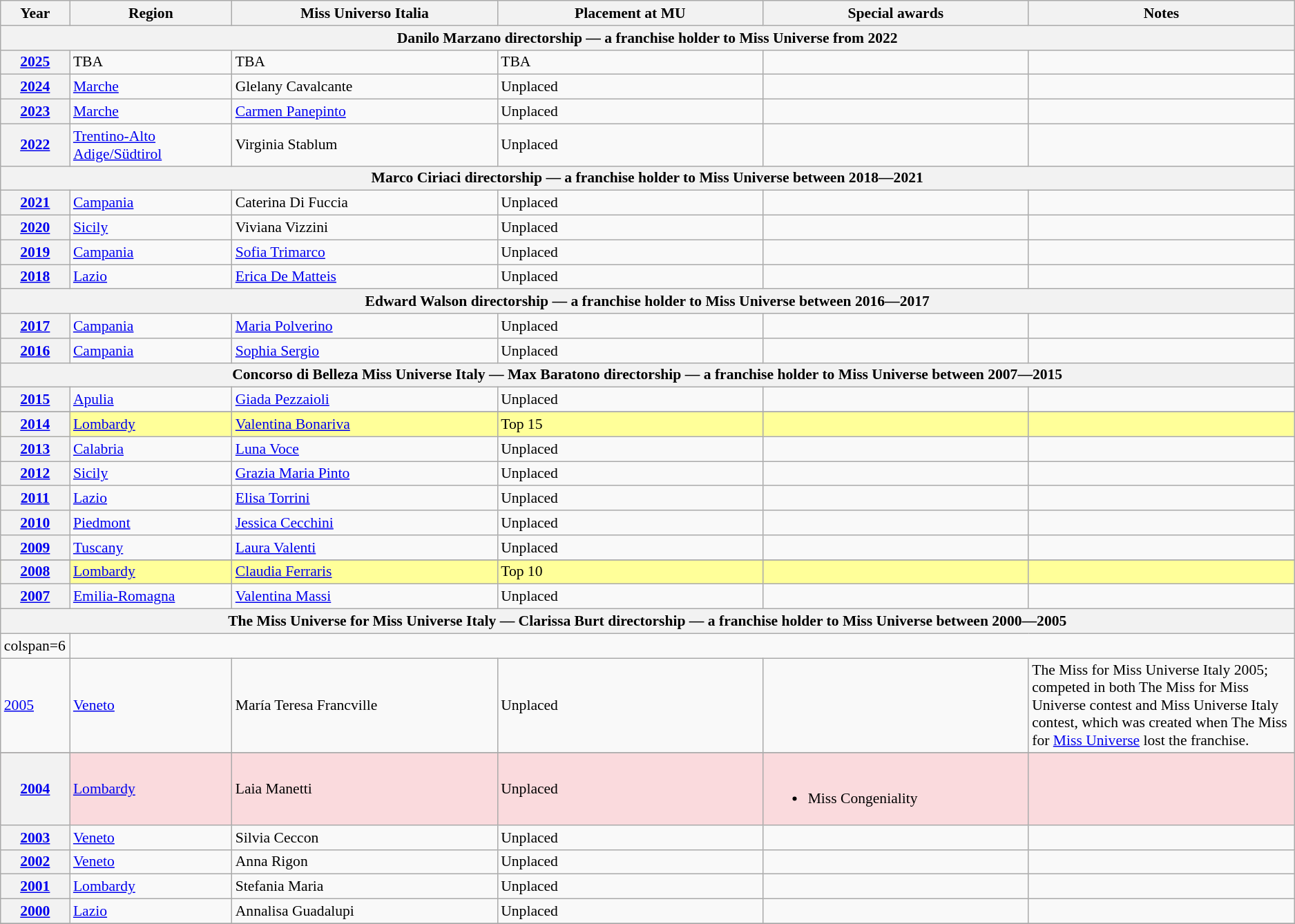<table class="wikitable " style="font-size: 90%;">
<tr>
<th width="60">Year</th>
<th width="150">Region</th>
<th width="250">Miss Universo Italia</th>
<th width="250">Placement at MU</th>
<th width="250">Special awards</th>
<th width="250">Notes</th>
</tr>
<tr>
<th colspan="6">Danilo Marzano directorship — a franchise holder to Miss Universe from 2022</th>
</tr>
<tr>
<th><a href='#'>2025</a></th>
<td>TBA</td>
<td>TBA</td>
<td>TBA</td>
<td></td>
<td></td>
</tr>
<tr>
<th><a href='#'>2024</a></th>
<td><a href='#'>Marche</a></td>
<td>Glelany Cavalcante</td>
<td>Unplaced</td>
<td></td>
<td></td>
</tr>
<tr>
<th><a href='#'>2023</a></th>
<td><a href='#'>Marche</a></td>
<td><a href='#'>Carmen Panepinto</a></td>
<td>Unplaced</td>
<td></td>
<td></td>
</tr>
<tr>
<th><a href='#'>2022</a></th>
<td><a href='#'>Trentino-Alto Adige/Südtirol</a></td>
<td>Virginia Stablum</td>
<td>Unplaced</td>
<td></td>
<td></td>
</tr>
<tr>
<th colspan="6">Marco Ciriaci directorship — a franchise holder to Miss Universe between 2018―2021</th>
</tr>
<tr>
<th><a href='#'>2021</a></th>
<td><a href='#'>Campania</a></td>
<td>Caterina Di Fuccia</td>
<td>Unplaced</td>
<td></td>
<td></td>
</tr>
<tr>
<th><a href='#'>2020</a></th>
<td><a href='#'>Sicily</a></td>
<td>Viviana Vizzini</td>
<td>Unplaced</td>
<td></td>
<td></td>
</tr>
<tr>
<th><a href='#'>2019</a></th>
<td><a href='#'>Campania</a></td>
<td><a href='#'>Sofia Trimarco</a></td>
<td>Unplaced</td>
<td></td>
<td></td>
</tr>
<tr>
<th><a href='#'>2018</a></th>
<td><a href='#'>Lazio</a></td>
<td><a href='#'>Erica De Matteis</a></td>
<td>Unplaced</td>
<td></td>
<td></td>
</tr>
<tr>
<th colspan="6">Edward Walson directorship — a franchise holder to Miss Universe between 2016―2017</th>
</tr>
<tr>
<th><a href='#'>2017</a></th>
<td><a href='#'>Campania</a></td>
<td><a href='#'>Maria Polverino</a></td>
<td>Unplaced</td>
<td></td>
<td></td>
</tr>
<tr>
<th><a href='#'>2016</a></th>
<td><a href='#'>Campania</a></td>
<td><a href='#'>Sophia Sergio</a></td>
<td>Unplaced</td>
<td></td>
<td></td>
</tr>
<tr>
<th colspan="6">Concorso di Belleza Miss Universe Italy — Max Baratono directorship — a franchise holder to Miss Universe between 2007―2015</th>
</tr>
<tr>
<th><a href='#'>2015</a></th>
<td><a href='#'>Apulia</a></td>
<td><a href='#'>Giada Pezzaioli</a></td>
<td>Unplaced</td>
<td></td>
<td></td>
</tr>
<tr>
</tr>
<tr style="background-color:#FFFF99;">
<th><a href='#'>2014</a></th>
<td><a href='#'>Lombardy</a></td>
<td><a href='#'>Valentina Bonariva</a></td>
<td>Top 15</td>
<td></td>
<td></td>
</tr>
<tr>
<th><a href='#'>2013</a></th>
<td><a href='#'>Calabria</a></td>
<td><a href='#'>Luna Voce</a></td>
<td>Unplaced</td>
<td></td>
<td></td>
</tr>
<tr>
<th><a href='#'>2012</a></th>
<td><a href='#'>Sicily</a></td>
<td><a href='#'>Grazia Maria Pinto</a></td>
<td>Unplaced</td>
<td></td>
<td></td>
</tr>
<tr>
<th><a href='#'>2011</a></th>
<td><a href='#'>Lazio</a></td>
<td><a href='#'>Elisa Torrini</a></td>
<td>Unplaced</td>
<td></td>
<td></td>
</tr>
<tr>
<th><a href='#'>2010</a></th>
<td><a href='#'>Piedmont</a></td>
<td><a href='#'>Jessica Cecchini</a></td>
<td>Unplaced</td>
<td></td>
<td></td>
</tr>
<tr>
<th><a href='#'>2009</a></th>
<td><a href='#'>Tuscany</a></td>
<td><a href='#'>Laura Valenti</a></td>
<td>Unplaced</td>
<td></td>
<td></td>
</tr>
<tr>
</tr>
<tr style="background-color:#FFFF99;">
<th><a href='#'>2008</a></th>
<td><a href='#'>Lombardy</a></td>
<td><a href='#'>Claudia Ferraris</a></td>
<td>Top 10</td>
<td></td>
<td></td>
</tr>
<tr>
<th><a href='#'>2007</a></th>
<td><a href='#'>Emilia-Romagna</a></td>
<td><a href='#'>Valentina Massi</a></td>
<td>Unplaced</td>
<td></td>
<td></td>
</tr>
<tr>
<th colspan="6">The Miss Universe for Miss Universe Italy — Clarissa Burt directorship — a franchise holder to Miss Universe between 2000―2005</th>
</tr>
<tr>
<td>colspan=6 </td>
</tr>
<tr>
<td><a href='#'>2005</a></td>
<td><a href='#'>Veneto</a></td>
<td>María Teresa Francville</td>
<td>Unplaced</td>
<td></td>
<td>The Miss for Miss Universe Italy 2005; competed in both The Miss for Miss Universe contest and Miss Universe Italy contest, which was created when The Miss for <a href='#'>Miss Universe</a> lost the franchise.</td>
</tr>
<tr>
</tr>
<tr style="background-color:#FADADD;">
<th><a href='#'>2004</a></th>
<td><a href='#'>Lombardy</a></td>
<td>Laia Manetti</td>
<td>Unplaced</td>
<td align="left"><br><ul><li>Miss Congeniality</li></ul></td>
<td></td>
</tr>
<tr>
<th><a href='#'>2003</a></th>
<td><a href='#'>Veneto</a></td>
<td>Silvia Ceccon</td>
<td>Unplaced</td>
<td></td>
<td></td>
</tr>
<tr>
<th><a href='#'>2002</a></th>
<td><a href='#'>Veneto</a></td>
<td>Anna Rigon</td>
<td>Unplaced</td>
<td></td>
<td></td>
</tr>
<tr>
<th><a href='#'>2001</a></th>
<td><a href='#'>Lombardy</a></td>
<td>Stefania Maria</td>
<td>Unplaced</td>
<td></td>
<td></td>
</tr>
<tr>
<th><a href='#'>2000</a></th>
<td><a href='#'>Lazio</a></td>
<td>Annalisa Guadalupi</td>
<td>Unplaced</td>
<td></td>
<td></td>
</tr>
<tr>
</tr>
</table>
